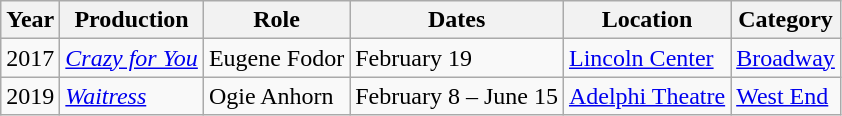<table class="wikitable">
<tr>
<th>Year</th>
<th>Production</th>
<th>Role</th>
<th>Dates</th>
<th>Location</th>
<th>Category</th>
</tr>
<tr>
<td>2017</td>
<td><em><a href='#'>Crazy for You</a></em></td>
<td>Eugene Fodor</td>
<td>February 19</td>
<td><a href='#'>Lincoln Center</a></td>
<td><a href='#'>Broadway</a></td>
</tr>
<tr>
<td>2019</td>
<td><em><a href='#'>Waitress</a></em></td>
<td>Ogie Anhorn</td>
<td>February 8 – June 15</td>
<td><a href='#'>Adelphi Theatre</a></td>
<td><a href='#'>West End</a></td>
</tr>
</table>
